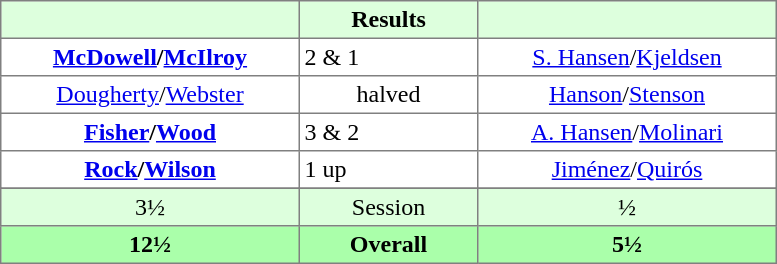<table border="1" cellpadding="3" style="border-collapse:collapse; text-align:center;">
<tr style="background:#ddffdd;">
<th style="width:12em;"> </th>
<th style="width:7em;">Results</th>
<th style="width:12em;"></th>
</tr>
<tr>
<td><strong><a href='#'>McDowell</a>/<a href='#'>McIlroy</a></strong></td>
<td align=left> 2 & 1</td>
<td><a href='#'>S. Hansen</a>/<a href='#'>Kjeldsen</a></td>
</tr>
<tr>
<td><a href='#'>Dougherty</a>/<a href='#'>Webster</a></td>
<td>halved</td>
<td><a href='#'>Hanson</a>/<a href='#'>Stenson</a></td>
</tr>
<tr>
<td><strong><a href='#'>Fisher</a>/<a href='#'>Wood</a></strong></td>
<td align=left> 3 & 2</td>
<td><a href='#'>A. Hansen</a>/<a href='#'>Molinari</a></td>
</tr>
<tr>
<td><strong><a href='#'>Rock</a>/<a href='#'>Wilson</a></strong></td>
<td align=left> 1 up</td>
<td><a href='#'>Jiménez</a>/<a href='#'>Quirós</a></td>
</tr>
<tr>
</tr>
<tr style="background:#ddffdd;">
<td>3½</td>
<td>Session</td>
<td>½</td>
</tr>
<tr style="background:#aaffaa;">
<th>12½</th>
<th>Overall</th>
<th>5½</th>
</tr>
</table>
